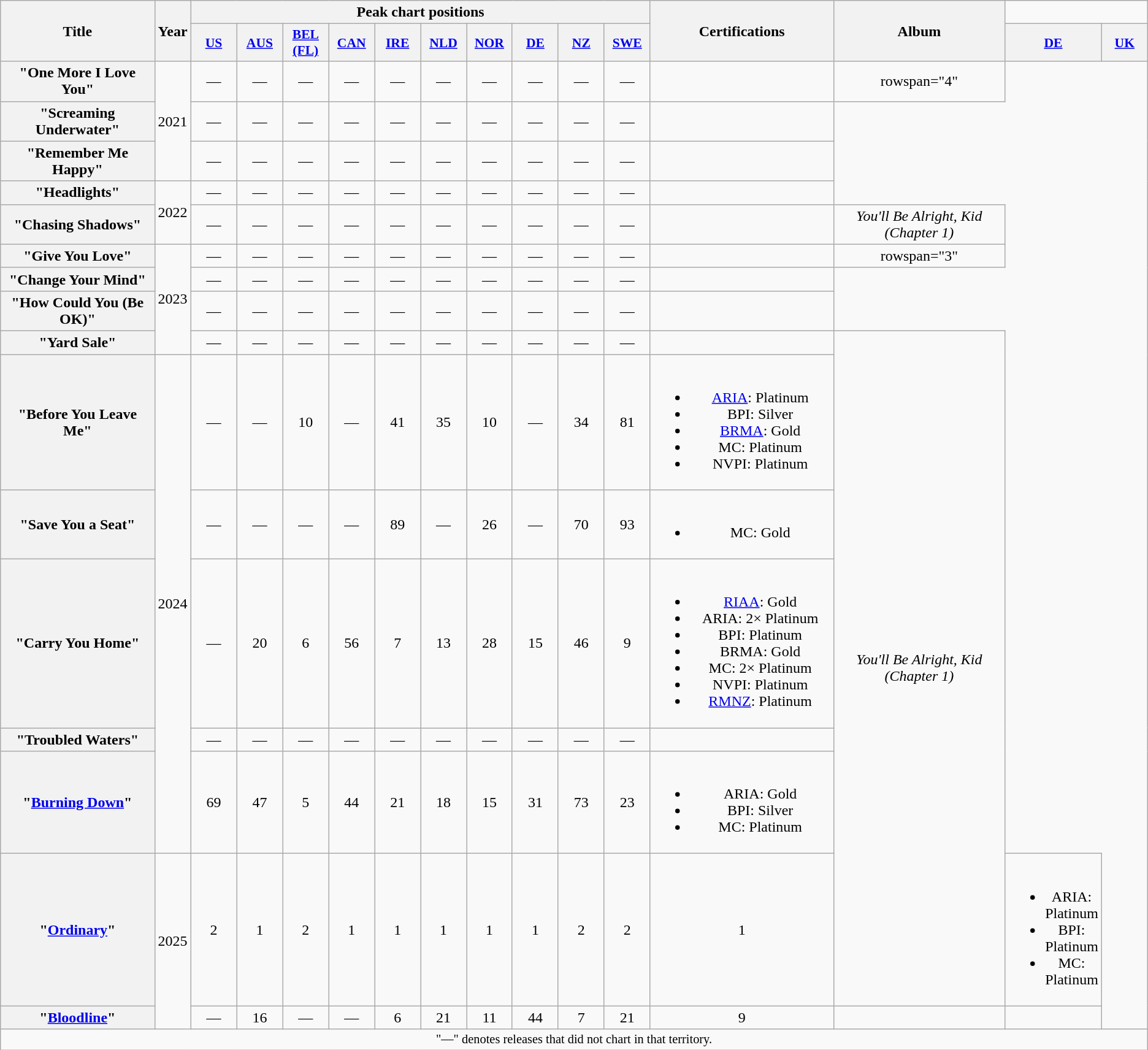<table class="wikitable plainrowheaders" style="text-align:center;">
<tr>
<th scope="col" rowspan="2">Title</th>
<th scope="col" rowspan="2">Year</th>
<th scope="col" colspan="10">Peak chart positions</th>
<th scope="col" rowspan="2" style="width:12em;">Certifications</th>
<th scope="col" rowspan="2">Album</th>
</tr>
<tr>
<th scope="col" style="width:3em;font-size:90%;"><a href='#'>US</a><br></th>
<th scope="col" style="width:3em;font-size:90%;"><a href='#'>AUS</a><br></th>
<th scope="col" style="width:3em;font-size:90%;"><a href='#'>BEL<br>(FL)</a><br></th>
<th scope="col" style="width:3em;font-size:90%;"><a href='#'>CAN</a><br></th>
<th scope="col" style="width:3em;font-size:90%;"><a href='#'>IRE</a><br></th>
<th scope="col" style="width:3em;font-size:90%;"><a href='#'>NLD</a><br></th>
<th scope="col" style="width:3em;font-size:90%;"><a href='#'>NOR</a><br></th>
<th scope="col" style="width:3em;font-size:90%;"><a href='#'>DE</a><br></th>
<th scope="col" style="width:3em;font-size:90%;"><a href='#'>NZ</a><br></th>
<th scope="col" style="width:3em;font-size:90%;"><a href='#'>SWE</a><br></th>
<th scope="col" style="width:3em;font-size:90%;"><a href='#'>DE</a><br></th>
<th scope="col" style="width:3em;font-size:90%;"><a href='#'>UK</a><br></th>
</tr>
<tr>
<th scope="row">"One More I Love You"</th>
<td rowspan="3">2021</td>
<td>—</td>
<td>—</td>
<td>—</td>
<td>—</td>
<td>—</td>
<td>—</td>
<td>—</td>
<td>—</td>
<td>—</td>
<td>—</td>
<td></td>
<td>rowspan="4" </td>
</tr>
<tr>
<th scope="row">"Screaming Underwater"</th>
<td>—</td>
<td>—</td>
<td>—</td>
<td>—</td>
<td>—</td>
<td>—</td>
<td>—</td>
<td>—</td>
<td>—</td>
<td>—</td>
<td></td>
</tr>
<tr>
<th scope="row">"Remember Me Happy"</th>
<td>—</td>
<td>—</td>
<td>—</td>
<td>—</td>
<td>—</td>
<td>—</td>
<td>—</td>
<td>—</td>
<td>—</td>
<td>—</td>
<td></td>
</tr>
<tr>
<th scope="row">"Headlights"</th>
<td rowspan="2">2022</td>
<td>—</td>
<td>—</td>
<td>—</td>
<td>—</td>
<td>—</td>
<td>—</td>
<td>—</td>
<td>—</td>
<td>—</td>
<td>—</td>
<td></td>
</tr>
<tr>
<th scope="row">"Chasing Shadows"</th>
<td>—</td>
<td>—</td>
<td>—</td>
<td>—</td>
<td>—</td>
<td>—</td>
<td>—</td>
<td>—</td>
<td>—</td>
<td>—</td>
<td></td>
<td><em>You'll Be Alright, Kid (Chapter 1)</em></td>
</tr>
<tr>
<th scope="row">"Give You Love"</th>
<td rowspan="4">2023</td>
<td>—</td>
<td>—</td>
<td>—</td>
<td>—</td>
<td>—</td>
<td>—</td>
<td>—</td>
<td>—</td>
<td>—</td>
<td>—</td>
<td></td>
<td>rowspan="3" </td>
</tr>
<tr>
<th scope="row">"Change Your Mind"</th>
<td>—</td>
<td>—</td>
<td>—</td>
<td>—</td>
<td>—</td>
<td>—</td>
<td>—</td>
<td>—</td>
<td>—</td>
<td>—</td>
<td></td>
</tr>
<tr>
<th scope="row">"How Could You (Be OK)"</th>
<td>—</td>
<td>—</td>
<td>—</td>
<td>—</td>
<td>—</td>
<td>—</td>
<td>—</td>
<td>—</td>
<td>—</td>
<td>—</td>
<td></td>
</tr>
<tr>
<th scope="row">"Yard Sale"</th>
<td>—</td>
<td>—</td>
<td>—</td>
<td>—</td>
<td>—</td>
<td>—</td>
<td>—</td>
<td>—</td>
<td>—</td>
<td>—</td>
<td></td>
<td rowspan="7"><em>You'll Be Alright, Kid (Chapter 1)</em></td>
</tr>
<tr>
<th scope="row">"Before You Leave Me"</th>
<td rowspan="5">2024</td>
<td>—</td>
<td>—</td>
<td>10</td>
<td>—</td>
<td>41</td>
<td>35</td>
<td>10</td>
<td>—</td>
<td>34</td>
<td>81</td>
<td><br><ul><li><a href='#'>ARIA</a>: Platinum</li><li>BPI: Silver</li><li><a href='#'>BRMA</a>: Gold</li><li>MC: Platinum</li><li>NVPI: Platinum</li></ul></td>
</tr>
<tr>
<th scope="row">"Save You a Seat"</th>
<td>—</td>
<td>—</td>
<td>—</td>
<td>—</td>
<td>89</td>
<td>—</td>
<td>26</td>
<td>—</td>
<td>70</td>
<td>93</td>
<td><br><ul><li>MC: Gold</li></ul></td>
</tr>
<tr>
<th scope="row">"Carry You Home"<br></th>
<td>—</td>
<td>20</td>
<td>6</td>
<td>56</td>
<td>7</td>
<td>13</td>
<td>28</td>
<td>15<br></td>
<td>46</td>
<td>9</td>
<td><br><ul><li><a href='#'>RIAA</a>: Gold</li><li>ARIA: 2× Platinum</li><li>BPI: Platinum</li><li>BRMA: Gold</li><li>MC: 2× Platinum</li><li>NVPI: Platinum</li><li><a href='#'>RMNZ</a>: Platinum</li></ul></td>
</tr>
<tr>
<th scope="row">"Troubled Waters"</th>
<td>—</td>
<td>—</td>
<td>—</td>
<td>—</td>
<td>—</td>
<td>—</td>
<td>—</td>
<td>—</td>
<td>—</td>
<td>—</td>
<td></td>
</tr>
<tr>
<th scope="row">"<a href='#'>Burning Down</a>" <br></th>
<td>69</td>
<td>47</td>
<td>5</td>
<td>44</td>
<td>21</td>
<td>18</td>
<td>15</td>
<td>31</td>
<td>73</td>
<td>23</td>
<td><br><ul><li>ARIA: Gold</li><li>BPI: Silver</li><li>MC: Platinum</li></ul></td>
</tr>
<tr>
<th scope="row">"<a href='#'>Ordinary</a>"</th>
<td rowspan="2">2025</td>
<td>2</td>
<td>1</td>
<td>2</td>
<td>1</td>
<td>1</td>
<td>1</td>
<td>1</td>
<td>1</td>
<td>2</td>
<td>2</td>
<td>1</td>
<td><br><ul><li>ARIA: Platinum</li><li>BPI: Platinum</li><li>MC: Platinum</li></ul></td>
</tr>
<tr>
<th scope="row">"<a href='#'>Bloodline</a>"<br></th>
<td>—</td>
<td>16<br></td>
<td>—</td>
<td>—</td>
<td>6</td>
<td>21</td>
<td>11<br></td>
<td>44</td>
<td>7<br></td>
<td>21<br></td>
<td>9</td>
<td></td>
<td></td>
</tr>
<tr>
<td colspan="18" style="font-size:85%">"—" denotes releases that did not chart in that territory.</td>
</tr>
</table>
